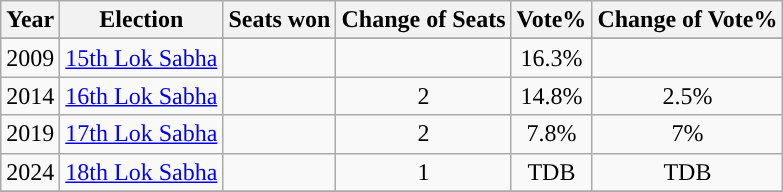<table class="wikitable sortable">
<tr>
<th Style="background-color:">Year</th>
<th Style="background-color:">Election</th>
<th Style="background-color:">Seats won</th>
<th Style="background-color:">Change of Seats</th>
<th Style="background-color:">Vote%</th>
<th Style="background-color:">Change of Vote%</th>
</tr>
<tr>
</tr>
<tr style="text-align:center;">
<td>2009</td>
<td><a href='#'>15th Lok Sabha</a></td>
<td></td>
<td></td>
<td>16.3%</td>
<td></td>
</tr>
<tr style="text-align:center;">
<td>2014</td>
<td><a href='#'>16th Lok Sabha</a></td>
<td></td>
<td> 2</td>
<td>14.8%</td>
<td> 2.5%</td>
</tr>
<tr style="text-align:center;">
<td>2019</td>
<td><a href='#'>17th Lok Sabha</a></td>
<td></td>
<td> 2</td>
<td>7.8%</td>
<td> 7%</td>
</tr>
<tr style="text-align:center;">
<td>2024</td>
<td><a href='#'>18th Lok Sabha</a></td>
<td></td>
<td> 1</td>
<td>TDB</td>
<td> TDB</td>
</tr>
<tr style="text-align:center;">
</tr>
</table>
